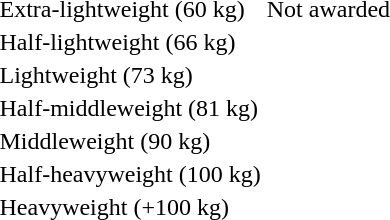<table>
<tr>
<td rowspan=2>Extra-lightweight (60 kg)<br></td>
<td rowspan=2>Not awarded</td>
<td rowspan=2></td>
<td></td>
</tr>
<tr>
<td></td>
</tr>
<tr>
<td rowspan=2>Half-lightweight (66 kg)<br></td>
<td rowspan=2></td>
<td rowspan=2></td>
<td></td>
</tr>
<tr>
<td></td>
</tr>
<tr>
<td rowspan=2>Lightweight (73 kg)<br></td>
<td rowspan=2></td>
<td rowspan=2></td>
<td></td>
</tr>
<tr>
<td></td>
</tr>
<tr>
<td rowspan=2>Half-middleweight (81 kg)<br></td>
<td rowspan=2></td>
<td rowspan=2></td>
<td></td>
</tr>
<tr>
<td></td>
</tr>
<tr>
<td rowspan=2>Middleweight (90 kg)<br></td>
<td rowspan=2></td>
<td rowspan=2></td>
<td></td>
</tr>
<tr>
<td></td>
</tr>
<tr>
<td rowspan=2>Half-heavyweight (100 kg)<br></td>
<td rowspan=2></td>
<td rowspan=2></td>
<td></td>
</tr>
<tr>
<td></td>
</tr>
<tr>
<td rowspan=2>Heavyweight (+100 kg)<br></td>
<td rowspan=2></td>
<td rowspan=2></td>
<td></td>
</tr>
<tr>
<td></td>
</tr>
</table>
